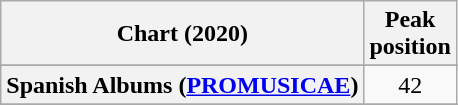<table class="wikitable sortable plainrowheaders" style="text-align:center">
<tr>
<th scope="col">Chart (2020)</th>
<th scope="col">Peak<br>position</th>
</tr>
<tr>
</tr>
<tr>
</tr>
<tr>
</tr>
<tr>
</tr>
<tr>
</tr>
<tr>
<th scope="row">Spanish Albums (<a href='#'>PROMUSICAE</a>)</th>
<td>42</td>
</tr>
<tr>
</tr>
<tr>
</tr>
</table>
